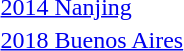<table>
<tr>
<td><a href='#'>2014 Nanjing</a></td>
<td> <br></td>
<td> <br></td>
<td> <br></td>
</tr>
<tr>
<td><a href='#'>2018 Buenos Aires</a></td>
<td> <br></td>
<td> <br></td>
<td> <br></td>
</tr>
</table>
